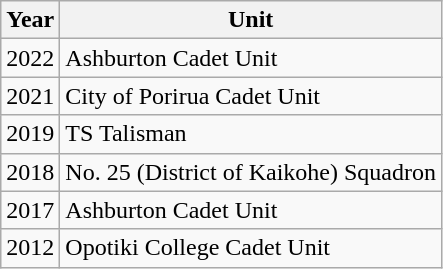<table class="wikitable sortable mw-collapsible">
<tr>
<th>Year</th>
<th>Unit</th>
</tr>
<tr>
<td>2022</td>
<td>Ashburton Cadet Unit</td>
</tr>
<tr>
<td>2021</td>
<td>City of Porirua Cadet Unit</td>
</tr>
<tr>
<td>2019</td>
<td>TS Talisman</td>
</tr>
<tr>
<td>2018</td>
<td>No. 25 (District of Kaikohe) Squadron</td>
</tr>
<tr>
<td>2017</td>
<td>Ashburton Cadet Unit</td>
</tr>
<tr>
<td>2012</td>
<td>Opotiki College Cadet Unit</td>
</tr>
</table>
